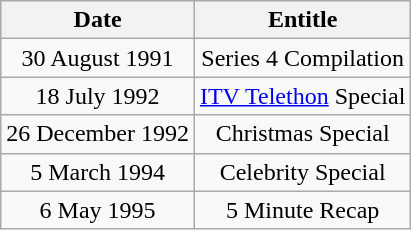<table class="wikitable" style="text-align:center;">
<tr>
<th>Date</th>
<th>Entitle</th>
</tr>
<tr>
<td>30 August 1991</td>
<td>Series 4 Compilation</td>
</tr>
<tr>
<td>18 July 1992</td>
<td><a href='#'>ITV Telethon</a> Special</td>
</tr>
<tr>
<td>26 December 1992</td>
<td>Christmas Special</td>
</tr>
<tr>
<td>5 March 1994</td>
<td>Celebrity Special</td>
</tr>
<tr>
<td>6 May 1995</td>
<td>5 Minute Recap</td>
</tr>
</table>
